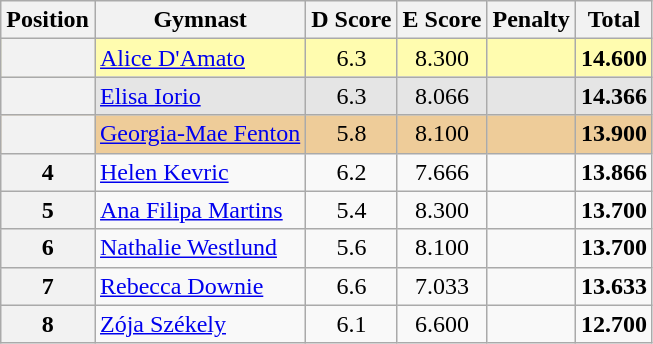<table style="text-align:center;" class="wikitable sortable">
<tr>
<th>Position</th>
<th>Gymnast</th>
<th>D Score</th>
<th>E Score</th>
<th>Penalty</th>
<th>Total</th>
</tr>
<tr style="background:#fffcaf;">
<th scope="row" style="text-align:center"></th>
<td align=left> <a href='#'>Alice D'Amato</a></td>
<td>6.3</td>
<td>8.300</td>
<td></td>
<td><strong>14.600</strong></td>
</tr>
<tr style="background:#e5e5e5;">
<th scope="row" style="text-align:center"></th>
<td align=left> <a href='#'>Elisa Iorio</a></td>
<td>6.3</td>
<td>8.066</td>
<td></td>
<td><strong>14.366</strong></td>
</tr>
<tr style="background:#ec9;">
<th scope="row" style="text-align:center"></th>
<td align=left> <a href='#'>Georgia-Mae Fenton</a></td>
<td>5.8</td>
<td>8.100</td>
<td></td>
<td><strong>13.900</strong></td>
</tr>
<tr>
<th>4</th>
<td align=left> <a href='#'>Helen Kevric</a></td>
<td>6.2</td>
<td>7.666</td>
<td></td>
<td><strong>13.866</strong></td>
</tr>
<tr>
<th>5</th>
<td align=left> <a href='#'>Ana Filipa Martins</a></td>
<td>5.4</td>
<td>8.300</td>
<td></td>
<td><strong>13.700</strong></td>
</tr>
<tr>
<th>6</th>
<td align=left> <a href='#'>Nathalie Westlund</a></td>
<td>5.6</td>
<td>8.100</td>
<td></td>
<td><strong>13.700</strong></td>
</tr>
<tr>
<th>7</th>
<td align=left> <a href='#'>Rebecca Downie</a></td>
<td>6.6</td>
<td>7.033</td>
<td></td>
<td><strong>13.633</strong></td>
</tr>
<tr>
<th>8</th>
<td align=left> <a href='#'>Zója Székely</a></td>
<td>6.1</td>
<td>6.600</td>
<td></td>
<td><strong>12.700</strong></td>
</tr>
</table>
